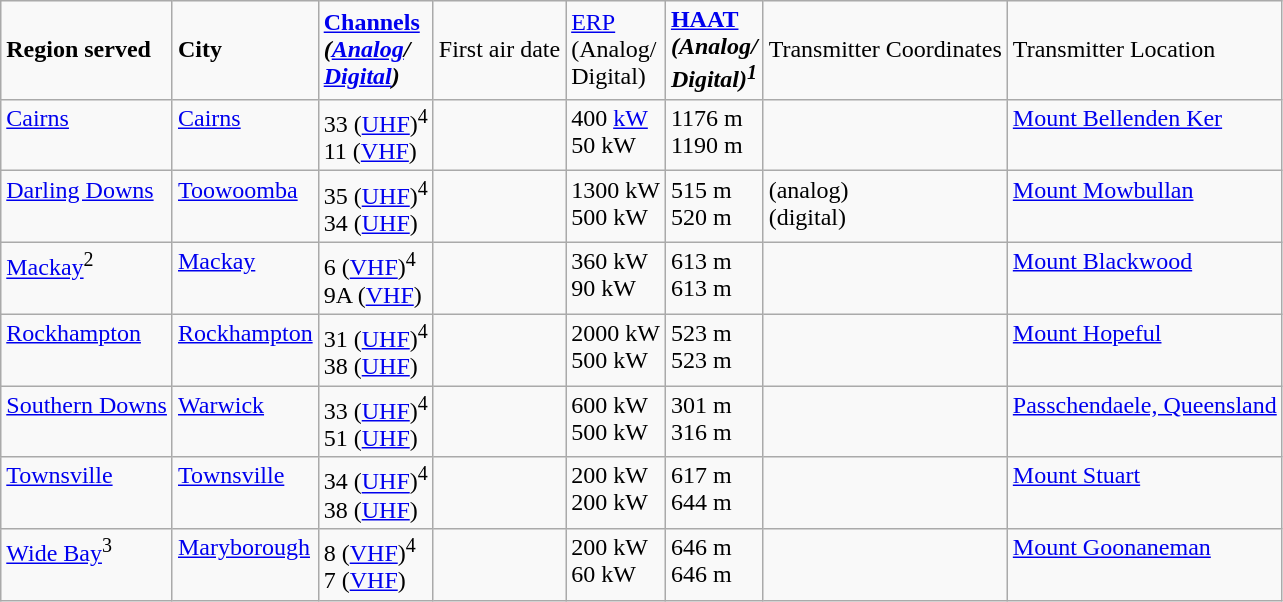<table class="wikitable">
<tr>
<td><strong>Region served</strong></td>
<td><strong>City</strong></td>
<td><strong><a href='#'>Channels</a><br><em>(<a href='#'>Analog</a>/<br><a href='#'>Digital</a>)<strong><em></td>
<td></strong>First air date<strong></td>
<td></strong><a href='#'>ERP</a><br></em>(Analog/<br>Digital)</em></strong></td>
<td><strong><a href='#'>HAAT</a><br><em>(Analog/<br>Digital)<strong><em><sup>1</sup></td>
<td></strong>Transmitter Coordinates<strong></td>
<td></strong>Transmitter Location<strong></td>
</tr>
<tr style="vertical-align: top; text-align: left;">
<td><a href='#'>Cairns</a></td>
<td><a href='#'>Cairns</a></td>
<td>33 (<a href='#'>UHF</a>)<sup>4</sup><br>11 (<a href='#'>VHF</a>)</td>
<td></td>
<td>400 <a href='#'>kW</a><br>50 kW</td>
<td>1176 m<br>1190 m</td>
<td></td>
<td><a href='#'>Mount Bellenden Ker</a></td>
</tr>
<tr style="vertical-align: top; text-align: left;">
<td><a href='#'>Darling Downs</a></td>
<td><a href='#'>Toowoomba</a></td>
<td>35 (<a href='#'>UHF</a>)<sup>4</sup><br>34 (<a href='#'>UHF</a>)</td>
<td></td>
<td>1300 kW<br>500 kW</td>
<td>515 m<br>520 m</td>
<td> (analog)<br> (digital)</td>
<td><a href='#'>Mount Mowbullan</a></td>
</tr>
<tr style="vertical-align: top; text-align: left;">
<td><a href='#'>Mackay</a><sup>2</sup></td>
<td><a href='#'>Mackay</a></td>
<td>6 (<a href='#'>VHF</a>)<sup>4</sup><br>9A (<a href='#'>VHF</a>)</td>
<td></td>
<td>360 kW<br>90 kW</td>
<td>613 m<br>613 m</td>
<td></td>
<td><a href='#'>Mount Blackwood</a></td>
</tr>
<tr style="vertical-align: top; text-align: left;">
<td><a href='#'>Rockhampton</a></td>
<td><a href='#'>Rockhampton</a></td>
<td>31 (<a href='#'>UHF</a>)<sup>4</sup><br>38 (<a href='#'>UHF</a>)</td>
<td></td>
<td>2000 kW<br>500 kW</td>
<td>523 m<br>523 m</td>
<td></td>
<td><a href='#'>Mount Hopeful</a></td>
</tr>
<tr style="vertical-align: top; text-align: left;">
<td><a href='#'>Southern Downs</a></td>
<td><a href='#'>Warwick</a></td>
<td>33 (<a href='#'>UHF</a>)<sup>4</sup><br>51 (<a href='#'>UHF</a>)</td>
<td></td>
<td>600 kW<br>500 kW</td>
<td>301 m<br>316 m</td>
<td></td>
<td><a href='#'>Passchendaele, Queensland</a></td>
</tr>
<tr style="vertical-align: top; text-align: left;">
<td><a href='#'>Townsville</a></td>
<td><a href='#'>Townsville</a></td>
<td>34 (<a href='#'>UHF</a>)<sup>4</sup><br>38 (<a href='#'>UHF</a>)</td>
<td></td>
<td>200 kW<br>200 kW</td>
<td>617 m<br>644 m</td>
<td></td>
<td><a href='#'>Mount Stuart</a></td>
</tr>
<tr style="vertical-align: top; text-align: left;">
<td><a href='#'>Wide Bay</a><sup>3</sup></td>
<td><a href='#'>Maryborough</a></td>
<td>8 (<a href='#'>VHF</a>)<sup>4</sup><br>7 (<a href='#'>VHF</a>)</td>
<td></td>
<td>200 kW<br>60 kW</td>
<td>646 m<br>646 m</td>
<td></td>
<td><a href='#'>Mount Goonaneman</a></td>
</tr>
</table>
